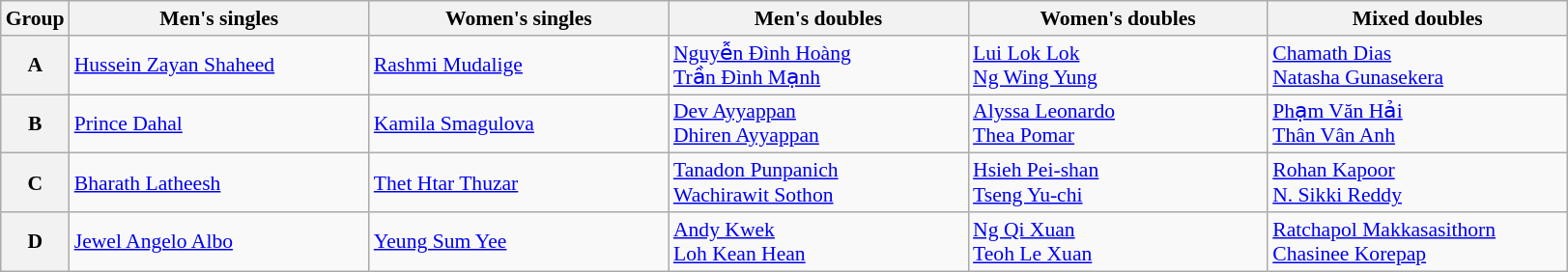<table class="wikitable" style="font-size:90%">
<tr>
<th>Group</th>
<th width="200">Men's singles</th>
<th width="200">Women's singles</th>
<th width="200">Men's doubles</th>
<th width="200">Women's doubles</th>
<th width="200">Mixed doubles</th>
</tr>
<tr>
<th>A</th>
<td> <a href='#'>Hussein Zayan Shaheed</a></td>
<td> <a href='#'>Rashmi Mudalige</a></td>
<td> <a href='#'>Nguyễn Đình Hoàng</a><br> <a href='#'>Trần Đình Mạnh</a></td>
<td> <a href='#'>Lui Lok Lok</a><br> <a href='#'>Ng Wing Yung</a></td>
<td> <a href='#'>Chamath Dias</a><br> <a href='#'>Natasha Gunasekera</a></td>
</tr>
<tr>
<th>B</th>
<td> <a href='#'>Prince Dahal</a></td>
<td> <a href='#'>Kamila Smagulova</a></td>
<td> <a href='#'>Dev Ayyappan</a><br> <a href='#'>Dhiren Ayyappan</a></td>
<td> <a href='#'>Alyssa Leonardo</a><br> <a href='#'>Thea Pomar</a></td>
<td> <a href='#'>Phạm Văn Hải</a><br> <a href='#'>Thân Vân Anh</a></td>
</tr>
<tr>
<th>C</th>
<td> <a href='#'>Bharath Latheesh</a></td>
<td> <a href='#'>Thet Htar Thuzar</a></td>
<td> <a href='#'>Tanadon Punpanich</a><br> <a href='#'>Wachirawit Sothon</a></td>
<td> <a href='#'>Hsieh Pei-shan</a><br> <a href='#'>Tseng Yu-chi</a></td>
<td> <a href='#'>Rohan Kapoor</a><br> <a href='#'>N. Sikki Reddy</a></td>
</tr>
<tr>
<th>D</th>
<td> <a href='#'>Jewel Angelo Albo</a></td>
<td> <a href='#'>Yeung Sum Yee</a></td>
<td> <a href='#'>Andy Kwek</a><br> <a href='#'>Loh Kean Hean</a></td>
<td> <a href='#'>Ng Qi Xuan</a><br> <a href='#'>Teoh Le Xuan</a></td>
<td> <a href='#'>Ratchapol Makkasasithorn</a><br> <a href='#'>Chasinee Korepap</a></td>
</tr>
</table>
